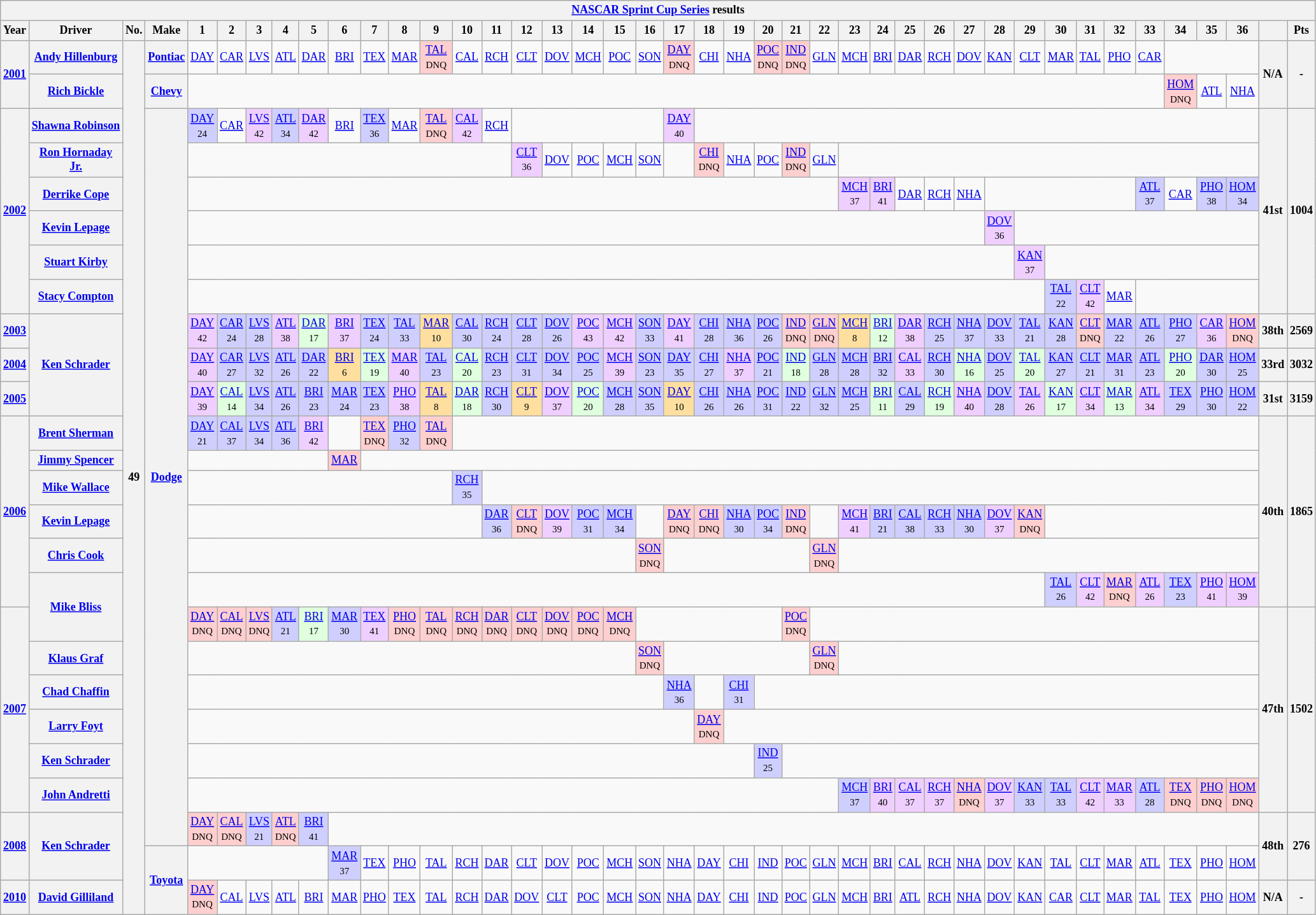<table class="wikitable" style="text-align:center; font-size:75%">
<tr>
<th colspan=45><a href='#'>NASCAR Sprint Cup Series</a> results</th>
</tr>
<tr>
<th>Year</th>
<th>Driver</th>
<th>No.</th>
<th>Make</th>
<th>1</th>
<th>2</th>
<th>3</th>
<th>4</th>
<th>5</th>
<th>6</th>
<th>7</th>
<th>8</th>
<th>9</th>
<th>10</th>
<th>11</th>
<th>12</th>
<th>13</th>
<th>14</th>
<th>15</th>
<th>16</th>
<th>17</th>
<th>18</th>
<th>19</th>
<th>20</th>
<th>21</th>
<th>22</th>
<th>23</th>
<th>24</th>
<th>25</th>
<th>26</th>
<th>27</th>
<th>28</th>
<th>29</th>
<th>30</th>
<th>31</th>
<th>32</th>
<th>33</th>
<th>34</th>
<th>35</th>
<th>36</th>
<th></th>
<th>Pts</th>
</tr>
<tr>
<th rowspan=2><a href='#'>2001</a></th>
<th><a href='#'>Andy Hillenburg</a></th>
<th rowspan=26>49</th>
<th><a href='#'>Pontiac</a></th>
<td><a href='#'>DAY</a></td>
<td><a href='#'>CAR</a></td>
<td><a href='#'>LVS</a></td>
<td><a href='#'>ATL</a></td>
<td><a href='#'>DAR</a></td>
<td><a href='#'>BRI</a></td>
<td><a href='#'>TEX</a></td>
<td><a href='#'>MAR</a></td>
<td style="background:#FFCFCF;"><a href='#'>TAL</a><br><small>DNQ</small></td>
<td><a href='#'>CAL</a></td>
<td><a href='#'>RCH</a></td>
<td><a href='#'>CLT</a></td>
<td><a href='#'>DOV</a></td>
<td><a href='#'>MCH</a></td>
<td><a href='#'>POC</a></td>
<td><a href='#'>SON</a></td>
<td style="background:#FFCFCF;"><a href='#'>DAY</a><br><small>DNQ</small></td>
<td><a href='#'>CHI</a></td>
<td><a href='#'>NHA</a></td>
<td style="background:#FFCFCF;"><a href='#'>POC</a><br><small>DNQ</small></td>
<td style="background:#FFCFCF;"><a href='#'>IND</a><br><small>DNQ</small></td>
<td><a href='#'>GLN</a></td>
<td><a href='#'>MCH</a></td>
<td><a href='#'>BRI</a></td>
<td><a href='#'>DAR</a></td>
<td><a href='#'>RCH</a></td>
<td><a href='#'>DOV</a></td>
<td><a href='#'>KAN</a></td>
<td><a href='#'>CLT</a></td>
<td><a href='#'>MAR</a></td>
<td><a href='#'>TAL</a></td>
<td><a href='#'>PHO</a></td>
<td><a href='#'>CAR</a></td>
<td colspan=3></td>
<th rowspan=2>N/A</th>
<th rowspan=2>-</th>
</tr>
<tr>
<th><a href='#'>Rich Bickle</a></th>
<th><a href='#'>Chevy</a></th>
<td colspan=33></td>
<td style="background:#FFCFCF;"><a href='#'>HOM</a><br><small>DNQ</small></td>
<td><a href='#'>ATL</a></td>
<td><a href='#'>NHA</a></td>
</tr>
<tr>
<th rowspan=6><a href='#'>2002</a></th>
<th nowrap><a href='#'>Shawna Robinson</a></th>
<th rowspan=22><a href='#'>Dodge</a></th>
<td style="background:#CFCFFF;"><a href='#'>DAY</a><br><small>24</small></td>
<td><a href='#'>CAR</a></td>
<td style="background:#EFCFFF;"><a href='#'>LVS</a><br><small>42</small></td>
<td style="background:#CFCFFF;"><a href='#'>ATL</a><br><small>34</small></td>
<td style="background:#EFCFFF;"><a href='#'>DAR</a><br><small>42</small></td>
<td><a href='#'>BRI</a></td>
<td style="background:#CFCFFF;"><a href='#'>TEX</a><br><small>36</small></td>
<td><a href='#'>MAR</a></td>
<td style="background:#FFCFCF;"><a href='#'>TAL</a><br><small>DNQ</small></td>
<td style="background:#EFCFFF;"><a href='#'>CAL</a><br><small>42</small></td>
<td><a href='#'>RCH</a></td>
<td colspan=5></td>
<td style="background:#EFCFFF;"><a href='#'>DAY</a><br><small>40</small></td>
<td colspan=19></td>
<th rowspan=6>41st</th>
<th rowspan=6>1004</th>
</tr>
<tr>
<th><a href='#'>Ron Hornaday Jr.</a></th>
<td colspan=11></td>
<td style="background:#EFCFFF;"><a href='#'>CLT</a><br><small>36</small></td>
<td><a href='#'>DOV</a></td>
<td><a href='#'>POC</a></td>
<td><a href='#'>MCH</a></td>
<td><a href='#'>SON</a></td>
<td colspan=1></td>
<td style="background:#FFCFCF;"><a href='#'>CHI</a><br><small>DNQ</small></td>
<td><a href='#'>NHA</a></td>
<td><a href='#'>POC</a></td>
<td style="background:#FFCFCF;"><a href='#'>IND</a><br><small>DNQ</small></td>
<td><a href='#'>GLN</a></td>
<td colspan=14></td>
</tr>
<tr>
<th><a href='#'>Derrike Cope</a></th>
<td colspan=22></td>
<td style="background:#EFCFFF;"><a href='#'>MCH</a><br><small>37</small></td>
<td style="background:#EFCFFF;"><a href='#'>BRI</a><br><small>41</small></td>
<td><a href='#'>DAR</a></td>
<td><a href='#'>RCH</a></td>
<td><a href='#'>NHA</a></td>
<td colspan=5></td>
<td style="background:#CFCFFF;"><a href='#'>ATL</a><br><small>37</small></td>
<td><a href='#'>CAR</a></td>
<td style="background:#CFCFFF;"><a href='#'>PHO</a><br><small>38</small></td>
<td style="background:#CFCFFF;"><a href='#'>HOM</a><br><small>34</small></td>
</tr>
<tr>
<th><a href='#'>Kevin Lepage</a></th>
<td colspan=27></td>
<td style="background:#EFCFFF;"><a href='#'>DOV</a><br><small>36</small></td>
<td colspan=8></td>
</tr>
<tr>
<th><a href='#'>Stuart Kirby</a></th>
<td colspan=28></td>
<td style="background:#EFCFFF;"><a href='#'>KAN</a><br><small>37</small></td>
<td colspan=7></td>
</tr>
<tr>
<th><a href='#'>Stacy Compton</a></th>
<td colspan=29></td>
<td style="background:#CFCFFF;"><a href='#'>TAL</a><br><small>22</small></td>
<td style="background:#EFCFFF;"><a href='#'>CLT</a><br><small>42</small></td>
<td><a href='#'>MAR</a></td>
<td colspan=4></td>
</tr>
<tr>
<th><a href='#'>2003</a></th>
<th rowspan=3><a href='#'>Ken Schrader</a></th>
<td style="background:#EFCFFF;"><a href='#'>DAY</a><br><small>42</small></td>
<td style="background:#CFCFFF;"><a href='#'>CAR</a><br><small>24</small></td>
<td style="background:#CFCFFF;"><a href='#'>LVS</a><br><small>28</small></td>
<td style="background:#EFCFFF;"><a href='#'>ATL</a><br><small>38</small></td>
<td style="background:#DFFFDF;"><a href='#'>DAR</a><br><small>17</small></td>
<td style="background:#EFCFFF;"><a href='#'>BRI</a><br><small>37</small></td>
<td style="background:#CFCFFF;"><a href='#'>TEX</a><br><small>24</small></td>
<td style="background:#CFCFFF;"><a href='#'>TAL</a><br><small>33</small></td>
<td style="background:#FFDF9F;"><a href='#'>MAR</a><br><small>10</small></td>
<td style="background:#CFCFFF;"><a href='#'>CAL</a><br><small>30</small></td>
<td style="background:#CFCFFF;"><a href='#'>RCH</a><br><small>24</small></td>
<td style="background:#CFCFFF;"><a href='#'>CLT</a><br><small>28</small></td>
<td style="background:#CFCFFF;"><a href='#'>DOV</a><br><small>26</small></td>
<td style="background:#EFCFFF;"><a href='#'>POC</a><br><small>43</small></td>
<td style="background:#EFCFFF;"><a href='#'>MCH</a><br><small>42</small></td>
<td style="background:#CFCFFF;"><a href='#'>SON</a><br><small>33</small></td>
<td style="background:#EFCFFF;"><a href='#'>DAY</a><br><small>41</small></td>
<td style="background:#CFCFFF;"><a href='#'>CHI</a><br><small>28</small></td>
<td style="background:#CFCFFF;"><a href='#'>NHA</a><br><small>36</small></td>
<td style="background:#CFCFFF;"><a href='#'>POC</a><br><small>26</small></td>
<td style="background:#FFCFCF;"><a href='#'>IND</a><br><small>DNQ</small></td>
<td style="background:#FFCFCF;"><a href='#'>GLN</a><br><small>DNQ</small></td>
<td style="background:#FFDF9F;"><a href='#'>MCH</a><br><small>8</small></td>
<td style="background:#DFFFDF;"><a href='#'>BRI</a><br><small>12</small></td>
<td style="background:#EFCFFF;"><a href='#'>DAR</a><br><small>38</small></td>
<td style="background:#CFCFFF;"><a href='#'>RCH</a><br><small>25</small></td>
<td style="background:#CFCFFF;"><a href='#'>NHA</a><br><small>37</small></td>
<td style="background:#CFCFFF;"><a href='#'>DOV</a><br><small>33</small></td>
<td style="background:#CFCFFF;"><a href='#'>TAL</a><br><small>21</small></td>
<td style="background:#CFCFFF;"><a href='#'>KAN</a><br><small>28</small></td>
<td style="background:#FFCFCF;"><a href='#'>CLT</a><br><small>DNQ</small></td>
<td style="background:#CFCFFF;"><a href='#'>MAR</a><br><small>22</small></td>
<td style="background:#CFCFFF;"><a href='#'>ATL</a><br><small>26</small></td>
<td style="background:#CFCFFF;"><a href='#'>PHO</a><br><small>27</small></td>
<td style="background:#EFCFFF;"><a href='#'>CAR</a><br><small>36</small></td>
<td style="background:#FFCFCF;"><a href='#'>HOM</a><br><small>DNQ</small></td>
<th>38th</th>
<th>2569</th>
</tr>
<tr>
<th><a href='#'>2004</a></th>
<td style="background:#EFCFFF;"><a href='#'>DAY</a><br><small>40</small></td>
<td style="background:#CFCFFF;"><a href='#'>CAR</a><br><small>27</small></td>
<td style="background:#CFCFFF;"><a href='#'>LVS</a><br><small>32</small></td>
<td style="background:#CFCFFF;"><a href='#'>ATL</a><br><small>26</small></td>
<td style="background:#CFCFFF;"><a href='#'>DAR</a><br><small>22</small></td>
<td style="background:#FFDF9F;"><a href='#'>BRI</a><br><small>6</small></td>
<td style="background:#DFFFDF;"><a href='#'>TEX</a><br><small>19</small></td>
<td style="background:#EFCFFF;"><a href='#'>MAR</a><br><small>40</small></td>
<td style="background:#CFCFFF;"><a href='#'>TAL</a><br><small>23</small></td>
<td style="background:#DFFFDF;"><a href='#'>CAL</a><br><small>20</small></td>
<td style="background:#CFCFFF;"><a href='#'>RCH</a><br><small>23</small></td>
<td style="background:#CFCFFF;"><a href='#'>CLT</a><br><small>31</small></td>
<td style="background:#CFCFFF;"><a href='#'>DOV</a><br><small>34</small></td>
<td style="background:#CFCFFF;"><a href='#'>POC</a><br><small>25</small></td>
<td style="background:#EFCFFF;"><a href='#'>MCH</a><br><small>39</small></td>
<td style="background:#CFCFFF;"><a href='#'>SON</a><br><small>23</small></td>
<td style="background:#CFCFFF;"><a href='#'>DAY</a><br><small>35</small></td>
<td style="background:#CFCFFF;"><a href='#'>CHI</a><br><small>27</small></td>
<td style="background:#EFCFFF;"><a href='#'>NHA</a><br><small>37</small></td>
<td style="background:#CFCFFF;"><a href='#'>POC</a><br><small>21</small></td>
<td style="background:#DFFFDF;"><a href='#'>IND</a><br><small>18</small></td>
<td style="background:#CFCFFF;"><a href='#'>GLN</a><br><small>28</small></td>
<td style="background:#CFCFFF;"><a href='#'>MCH</a><br><small>28</small></td>
<td style="background:#CFCFFF;"><a href='#'>BRI</a><br><small>32</small></td>
<td style="background:#EFCFFF;"><a href='#'>CAL</a><br><small>33</small></td>
<td style="background:#CFCFFF;"><a href='#'>RCH</a><br><small>30</small></td>
<td style="background:#DFFFDF;"><a href='#'>NHA</a><br><small>16</small></td>
<td style="background:#CFCFFF;"><a href='#'>DOV</a><br><small>25</small></td>
<td style="background:#DFFFDF;"><a href='#'>TAL</a><br><small>20</small></td>
<td style="background:#CFCFFF;"><a href='#'>KAN</a><br><small>27</small></td>
<td style="background:#CFCFFF;"><a href='#'>CLT</a><br><small>21</small></td>
<td style="background:#CFCFFF;"><a href='#'>MAR</a><br><small>31</small></td>
<td style="background:#CFCFFF;"><a href='#'>ATL</a><br><small>23</small></td>
<td style="background:#DFFFDF;"><a href='#'>PHO</a><br><small>20</small></td>
<td style="background:#CFCFFF;"><a href='#'>DAR</a><br><small>30</small></td>
<td style="background:#CFCFFF;"><a href='#'>HOM</a><br><small>25</small></td>
<th>33rd</th>
<th>3032</th>
</tr>
<tr>
<th><a href='#'>2005</a></th>
<td style="background:#EFCFFF;"><a href='#'>DAY</a><br><small>39</small></td>
<td style="background:#DFFFDF;"><a href='#'>CAL</a><br><small>14</small></td>
<td style="background:#CFCFFF;"><a href='#'>LVS</a><br><small>34</small></td>
<td style="background:#CFCFFF;"><a href='#'>ATL</a><br><small>26</small></td>
<td style="background:#CFCFFF;"><a href='#'>BRI</a><br><small>23</small></td>
<td style="background:#CFCFFF;"><a href='#'>MAR</a><br><small>24</small></td>
<td style="background:#CFCFFF;"><a href='#'>TEX</a><br><small>23</small></td>
<td style="background:#EFCFFF;"><a href='#'>PHO</a><br><small>38</small></td>
<td style="background:#FFDF9F;"><a href='#'>TAL</a><br><small>8</small></td>
<td style="background:#DFFFDF;"><a href='#'>DAR</a><br><small>18</small></td>
<td style="background:#CFCFFF;"><a href='#'>RCH</a><br><small>30</small></td>
<td style="background:#FFDF9F;"><a href='#'>CLT</a><br><small>9</small></td>
<td style="background:#EFCFFF;"><a href='#'>DOV</a><br><small>37</small></td>
<td style="background:#DFFFDF;"><a href='#'>POC</a><br><small>20</small></td>
<td style="background:#CFCFFF;"><a href='#'>MCH</a><br><small>28</small></td>
<td style="background:#CFCFFF;"><a href='#'>SON</a><br><small>35</small></td>
<td style="background:#FFDF9F;"><a href='#'>DAY</a><br><small>10</small></td>
<td style="background:#CFCFFF;"><a href='#'>CHI</a><br><small>26</small></td>
<td style="background:#CFCFFF;"><a href='#'>NHA</a><br><small>26</small></td>
<td style="background:#CFCFFF;"><a href='#'>POC</a><br><small>31</small></td>
<td style="background:#CFCFFF;"><a href='#'>IND</a><br><small>22</small></td>
<td style="background:#CFCFFF;"><a href='#'>GLN</a><br><small>32</small></td>
<td style="background:#CFCFFF;"><a href='#'>MCH</a><br><small>25</small></td>
<td style="background:#DFFFDF;"><a href='#'>BRI</a><br><small>11</small></td>
<td style="background:#CFCFFF;"><a href='#'>CAL</a><br><small>29</small></td>
<td style="background:#DFFFDF;"><a href='#'>RCH</a><br><small>19</small></td>
<td style="background:#EFCFFF;"><a href='#'>NHA</a><br><small>40</small></td>
<td style="background:#CFCFFF;"><a href='#'>DOV</a><br><small>28</small></td>
<td style="background:#EFCFFF;"><a href='#'>TAL</a><br><small>26</small></td>
<td style="background:#DFFFDF;"><a href='#'>KAN</a><br><small>17</small></td>
<td style="background:#EFCFFF;"><a href='#'>CLT</a><br><small>34</small></td>
<td style="background:#DFFFDF;"><a href='#'>MAR</a><br><small>13</small></td>
<td style="background:#EFCFFF;"><a href='#'>ATL</a><br><small>34</small></td>
<td style="background:#CFCFFF;"><a href='#'>TEX</a><br><small>29</small></td>
<td style="background:#CFCFFF;"><a href='#'>PHO</a><br><small>30</small></td>
<td style="background:#CFCFFF;"><a href='#'>HOM</a><br><small>22</small></td>
<th>31st</th>
<th>3159</th>
</tr>
<tr>
<th rowspan=6><a href='#'>2006</a></th>
<th><a href='#'>Brent Sherman</a></th>
<td style="background:#CFCFFF;"><a href='#'>DAY</a><br><small>21</small></td>
<td style="background:#CFCFFF;"><a href='#'>CAL</a><br><small>37</small></td>
<td style="background:#CFCFFF;"><a href='#'>LVS</a><br><small>34</small></td>
<td style="background:#CFCFFF;"><a href='#'>ATL</a><br><small>36</small></td>
<td style="background:#EFCFFF;"><a href='#'>BRI</a><br><small>42</small></td>
<td colspan=1></td>
<td style="background:#FFCFCF;"><a href='#'>TEX</a><br><small>DNQ</small></td>
<td style="background:#CFCFFF;"><a href='#'>PHO</a><br><small>32</small></td>
<td style="background:#FFCFCF;"><a href='#'>TAL</a><br><small>DNQ</small></td>
<td colspan=27></td>
<th rowspan=6>40th</th>
<th rowspan=6>1865</th>
</tr>
<tr>
<th><a href='#'>Jimmy Spencer</a></th>
<td colspan=5></td>
<td style="background:#FFCFCF;"><a href='#'>MAR</a><br></td>
<td colspan=30></td>
</tr>
<tr>
<th><a href='#'>Mike Wallace</a></th>
<td colspan=9></td>
<td style="background:#CFCFFF;"><a href='#'>RCH</a><br><small>35</small></td>
<td colspan=26></td>
</tr>
<tr>
<th><a href='#'>Kevin Lepage</a></th>
<td colspan=10></td>
<td style="background:#CFCFFF;"><a href='#'>DAR</a><br><small>36</small></td>
<td style="background:#FFCFCF;"><a href='#'>CLT</a><br><small>DNQ</small></td>
<td style="background:#EFCFFF;"><a href='#'>DOV</a><br><small>39</small></td>
<td style="background:#CFCFFF;"><a href='#'>POC</a><br><small>31</small></td>
<td style="background:#CFCFFF;"><a href='#'>MCH</a><br><small>34</small></td>
<td colspan=1></td>
<td style="background:#FFCFCF;"><a href='#'>DAY</a><br><small>DNQ</small></td>
<td style="background:#FFCFCF;"><a href='#'>CHI</a><br><small>DNQ</small></td>
<td style="background:#CFCFFF;"><a href='#'>NHA</a><br><small>30</small></td>
<td style="background:#CFCFFF;"><a href='#'>POC</a><br><small>34</small></td>
<td style="background:#FFCFCF;"><a href='#'>IND</a><br><small>DNQ</small></td>
<td colspan=1></td>
<td style="background:#EFCFFF;"><a href='#'>MCH</a><br><small>41</small></td>
<td style="background:#CFCFFF;"><a href='#'>BRI</a><br><small>21</small></td>
<td style="background:#CFCFFF;"><a href='#'>CAL</a><br><small>38</small></td>
<td style="background:#CFCFFF;"><a href='#'>RCH</a><br><small>33</small></td>
<td style="background:#CFCFFF;"><a href='#'>NHA</a><br><small>30</small></td>
<td style="background:#EFCFFF;"><a href='#'>DOV</a><br><small>37</small></td>
<td style="background:#FFCFCF;"><a href='#'>KAN</a><br><small>DNQ</small></td>
<td colspan=7></td>
</tr>
<tr>
<th><a href='#'>Chris Cook</a></th>
<td colspan=15></td>
<td style="background:#FFCFCF;"><a href='#'>SON</a><br><small>DNQ</small></td>
<td colspan=5></td>
<td style="background:#FFCFCF;"><a href='#'>GLN</a><br><small>DNQ</small></td>
<td colspan=14></td>
</tr>
<tr>
<th rowspan=2><a href='#'>Mike Bliss</a></th>
<td colspan=29></td>
<td style="background:#CFCFFF;"><a href='#'>TAL</a><br><small>26</small></td>
<td style="background:#EFCFFF;"><a href='#'>CLT</a><br><small>42</small></td>
<td style="background:#FFCFCF;"><a href='#'>MAR</a><br><small>DNQ</small></td>
<td style="background:#EFCFFF;"><a href='#'>ATL</a><br><small>26</small></td>
<td style="background:#CFCFFF;"><a href='#'>TEX</a><br><small>23</small></td>
<td style="background:#EFCFFF;"><a href='#'>PHO</a><br><small>41</small></td>
<td style="background:#EFCFFF;"><a href='#'>HOM</a><br><small>39</small></td>
</tr>
<tr>
<th rowspan=6><a href='#'>2007</a></th>
<td style="background:#FFCFCF;"><a href='#'>DAY</a><br><small>DNQ</small></td>
<td style="background:#FFCFCF;"><a href='#'>CAL</a><br><small>DNQ</small></td>
<td style="background:#FFCFCF;"><a href='#'>LVS</a><br><small>DNQ</small></td>
<td style="background:#CFCFFF;"><a href='#'>ATL</a><br><small>21</small></td>
<td style="background:#DFFFDF;"><a href='#'>BRI</a><br><small>17</small></td>
<td style="background:#CFCFFF;"><a href='#'>MAR</a><br><small>30</small></td>
<td style="background:#EFCFFF;"><a href='#'>TEX</a><br><small>41</small></td>
<td style="background:#FFCFCF;"><a href='#'>PHO</a><br><small>DNQ</small></td>
<td style="background:#FFCFCF;"><a href='#'>TAL</a><br><small>DNQ</small></td>
<td style="background:#FFCFCF;"><a href='#'>RCH</a><br><small>DNQ</small></td>
<td style="background:#FFCFCF;"><a href='#'>DAR</a><br><small>DNQ</small></td>
<td style="background:#FFCFCF;"><a href='#'>CLT</a><br><small>DNQ</small></td>
<td style="background:#FFCFCF;"><a href='#'>DOV</a><br><small>DNQ</small></td>
<td style="background:#FFCFCF;"><a href='#'>POC</a><br><small>DNQ</small></td>
<td style="background:#FFCFCF;"><a href='#'>MCH</a><br><small>DNQ</small></td>
<td colspan=5></td>
<td style="background:#FFCFCF;"><a href='#'>POC</a><br><small>DNQ</small></td>
<td colspan=15></td>
<th rowspan=6>47th</th>
<th rowspan=6>1502</th>
</tr>
<tr>
<th><a href='#'>Klaus Graf</a></th>
<td colspan=15></td>
<td style="background:#FFCFCF;"><a href='#'>SON</a><br><small>DNQ</small></td>
<td colspan=5></td>
<td style="background:#FFCFCF;"><a href='#'>GLN</a><br><small>DNQ</small></td>
<td colspan=14></td>
</tr>
<tr>
<th><a href='#'>Chad Chaffin</a></th>
<td colspan=16></td>
<td style="background:#CFCFFF;"><a href='#'>NHA</a><br><small>36</small></td>
<td colspan=1></td>
<td style="background:#CFCFFF;"><a href='#'>CHI</a><br><small>31</small></td>
<td colspan=17></td>
</tr>
<tr>
<th><a href='#'>Larry Foyt</a></th>
<td colspan=17></td>
<td style="background:#FFCFCF;"><a href='#'>DAY</a><br><small>DNQ</small></td>
<td colspan=18></td>
</tr>
<tr>
<th><a href='#'>Ken Schrader</a></th>
<td colspan=19></td>
<td style="background:#CFCFFF;"><a href='#'>IND</a><br><small>25</small></td>
<td colspan=17></td>
</tr>
<tr>
<th><a href='#'>John Andretti</a></th>
<td colspan=22></td>
<td style="background:#CFCFFF;"><a href='#'>MCH</a><br><small>37</small></td>
<td style="background:#EFCFFF;"><a href='#'>BRI</a><br><small>40</small></td>
<td style="background:#EFCFFF;"><a href='#'>CAL</a><br><small>37</small></td>
<td style="background:#EFCFFF;"><a href='#'>RCH</a><br><small>37</small></td>
<td style="background:#FFCFCF;"><a href='#'>NHA</a><br><small>DNQ</small></td>
<td style="background:#EFCFFF;"><a href='#'>DOV</a><br><small>37</small></td>
<td style="background:#CFCFFF;"><a href='#'>KAN</a><br><small>33</small></td>
<td style="background:#CFCFFF;"><a href='#'>TAL</a><br><small>33</small></td>
<td style="background:#EFCFFF;"><a href='#'>CLT</a><br><small>42</small></td>
<td style="background:#EFCFFF;"><a href='#'>MAR</a><br><small>33</small></td>
<td style="background:#CFCFFF;"><a href='#'>ATL</a><br><small>28</small></td>
<td style="background:#FFCFCF;"><a href='#'>TEX</a><br><small>DNQ</small></td>
<td style="background:#FFCFCF;"><a href='#'>PHO</a><br><small>DNQ</small></td>
<td style="background:#FFCFCF;"><a href='#'>HOM</a><br><small>DNQ</small></td>
</tr>
<tr>
<th rowspan=2><a href='#'>2008</a></th>
<th rowspan=2><a href='#'>Ken Schrader</a></th>
<td style="background:#FFCFCF;"><a href='#'>DAY</a><br><small>DNQ</small></td>
<td style="background:#FFCFCF;"><a href='#'>CAL</a><br><small>DNQ</small></td>
<td style="background:#CFCFFF;"><a href='#'>LVS</a><br><small>21</small></td>
<td style="background:#FFCFCF;"><a href='#'>ATL</a><br><small>DNQ</small></td>
<td style="background:#CFCFFF;"><a href='#'>BRI</a><br><small>41</small></td>
<td colspan=31></td>
<th rowspan=2>48th</th>
<th rowspan=2>276</th>
</tr>
<tr>
<th rowspan=2><a href='#'>Toyota</a></th>
<td colspan=5></td>
<td style="background:#CFCFFF;"><a href='#'>MAR</a><br><small>37</small></td>
<td><a href='#'>TEX</a></td>
<td><a href='#'>PHO</a></td>
<td><a href='#'>TAL</a></td>
<td><a href='#'>RCH</a></td>
<td><a href='#'>DAR</a></td>
<td><a href='#'>CLT</a></td>
<td><a href='#'>DOV</a></td>
<td><a href='#'>POC</a></td>
<td><a href='#'>MCH</a></td>
<td><a href='#'>SON</a></td>
<td><a href='#'>NHA</a></td>
<td><a href='#'>DAY</a></td>
<td><a href='#'>CHI</a></td>
<td><a href='#'>IND</a></td>
<td><a href='#'>POC</a></td>
<td><a href='#'>GLN</a></td>
<td><a href='#'>MCH</a></td>
<td><a href='#'>BRI</a></td>
<td><a href='#'>CAL</a></td>
<td><a href='#'>RCH</a></td>
<td><a href='#'>NHA</a></td>
<td><a href='#'>DOV</a></td>
<td><a href='#'>KAN</a></td>
<td><a href='#'>TAL</a></td>
<td><a href='#'>CLT</a></td>
<td><a href='#'>MAR</a></td>
<td><a href='#'>ATL</a></td>
<td><a href='#'>TEX</a></td>
<td><a href='#'>PHO</a></td>
<td><a href='#'>HOM</a></td>
</tr>
<tr>
<th><a href='#'>2010</a></th>
<th><a href='#'>David Gilliland</a></th>
<td style="background:#FFCFCF;"><a href='#'>DAY</a><br><small>DNQ</small></td>
<td><a href='#'>CAL</a></td>
<td><a href='#'>LVS</a></td>
<td><a href='#'>ATL</a></td>
<td><a href='#'>BRI</a></td>
<td><a href='#'>MAR</a></td>
<td><a href='#'>PHO</a></td>
<td><a href='#'>TEX</a></td>
<td><a href='#'>TAL</a></td>
<td><a href='#'>RCH</a></td>
<td><a href='#'>DAR</a></td>
<td><a href='#'>DOV</a></td>
<td><a href='#'>CLT</a></td>
<td><a href='#'>POC</a></td>
<td><a href='#'>MCH</a></td>
<td><a href='#'>SON</a></td>
<td><a href='#'>NHA</a></td>
<td><a href='#'>DAY</a></td>
<td><a href='#'>CHI</a></td>
<td><a href='#'>IND</a></td>
<td><a href='#'>POC</a></td>
<td><a href='#'>GLN</a></td>
<td><a href='#'>MCH</a></td>
<td><a href='#'>BRI</a></td>
<td><a href='#'>ATL</a></td>
<td><a href='#'>RCH</a></td>
<td><a href='#'>NHA</a></td>
<td><a href='#'>DOV</a></td>
<td><a href='#'>KAN</a></td>
<td><a href='#'>CAR</a></td>
<td><a href='#'>CLT</a></td>
<td><a href='#'>MAR</a></td>
<td><a href='#'>TAL</a></td>
<td><a href='#'>TEX</a></td>
<td><a href='#'>PHO</a></td>
<td><a href='#'>HOM</a></td>
<th>N/A</th>
<th>-</th>
</tr>
</table>
